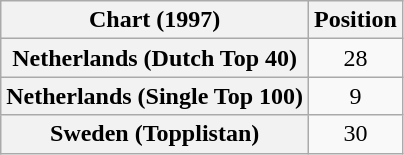<table class="wikitable sortable plainrowheaders" style="text-align:center">
<tr>
<th>Chart (1997)</th>
<th>Position</th>
</tr>
<tr>
<th scope="row">Netherlands (Dutch Top 40)</th>
<td>28</td>
</tr>
<tr>
<th scope="row">Netherlands (Single Top 100)</th>
<td>9</td>
</tr>
<tr>
<th scope="row">Sweden (Topplistan)</th>
<td>30</td>
</tr>
</table>
